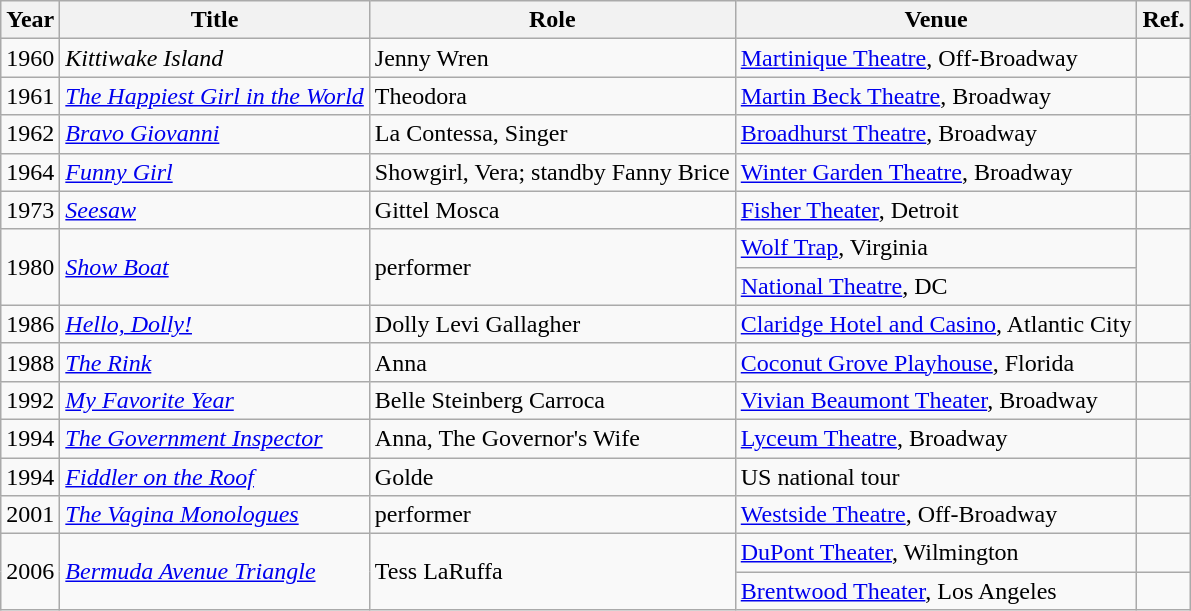<table class="wikitable sortable">
<tr>
<th>Year</th>
<th>Title</th>
<th>Role</th>
<th>Venue</th>
<th>Ref.</th>
</tr>
<tr>
<td>1960</td>
<td><em>Kittiwake Island</em></td>
<td>Jenny Wren</td>
<td><a href='#'>Martinique Theatre</a>, Off-Broadway</td>
<td></td>
</tr>
<tr>
<td>1961</td>
<td><em><a href='#'>The Happiest Girl in the World</a></em></td>
<td>Theodora</td>
<td><a href='#'>Martin Beck Theatre</a>, Broadway</td>
<td></td>
</tr>
<tr>
<td>1962</td>
<td><em><a href='#'>Bravo Giovanni</a></em></td>
<td>La Contessa, Singer</td>
<td><a href='#'>Broadhurst Theatre</a>, Broadway</td>
<td></td>
</tr>
<tr>
<td>1964</td>
<td><em><a href='#'>Funny Girl</a></em></td>
<td>Showgirl, Vera; standby Fanny Brice</td>
<td><a href='#'>Winter Garden Theatre</a>, Broadway</td>
<td></td>
</tr>
<tr>
<td>1973</td>
<td><em><a href='#'>Seesaw</a></em></td>
<td>Gittel Mosca</td>
<td><a href='#'>Fisher Theater</a>, Detroit</td>
<td></td>
</tr>
<tr>
<td rowspan=2>1980</td>
<td rowspan=2><em><a href='#'>Show Boat</a></em></td>
<td rowspan=2>performer</td>
<td><a href='#'>Wolf Trap</a>, Virginia</td>
<td rowspan=2></td>
</tr>
<tr>
<td><a href='#'>National Theatre</a>, DC</td>
</tr>
<tr>
<td>1986</td>
<td><em><a href='#'>Hello, Dolly!</a></em></td>
<td>Dolly Levi Gallagher</td>
<td><a href='#'>Claridge Hotel and Casino</a>, Atlantic City</td>
<td></td>
</tr>
<tr>
<td>1988</td>
<td><em><a href='#'>The Rink</a></em></td>
<td>Anna</td>
<td><a href='#'>Coconut Grove Playhouse</a>, Florida</td>
<td></td>
</tr>
<tr>
<td>1992</td>
<td><em><a href='#'>My Favorite Year</a></em></td>
<td>Belle Steinberg Carroca</td>
<td><a href='#'>Vivian Beaumont Theater</a>, Broadway</td>
<td></td>
</tr>
<tr>
<td>1994</td>
<td><em><a href='#'>The Government Inspector</a></em></td>
<td>Anna, The Governor's Wife</td>
<td><a href='#'>Lyceum Theatre</a>, Broadway</td>
<td></td>
</tr>
<tr>
<td>1994</td>
<td><em><a href='#'>Fiddler on the Roof</a></em></td>
<td>Golde</td>
<td>US national tour</td>
<td></td>
</tr>
<tr>
<td>2001</td>
<td><em><a href='#'>The Vagina Monologues</a></em></td>
<td>performer</td>
<td><a href='#'>Westside Theatre</a>, Off-Broadway</td>
<td></td>
</tr>
<tr>
<td rowspan=2>2006</td>
<td rowspan=2><em><a href='#'>Bermuda Avenue Triangle</a></em></td>
<td rowspan=2>Tess LaRuffa</td>
<td><a href='#'>DuPont Theater</a>, Wilmington</td>
<td></td>
</tr>
<tr>
<td><a href='#'>Brentwood Theater</a>, Los Angeles</td>
<td></td>
</tr>
</table>
